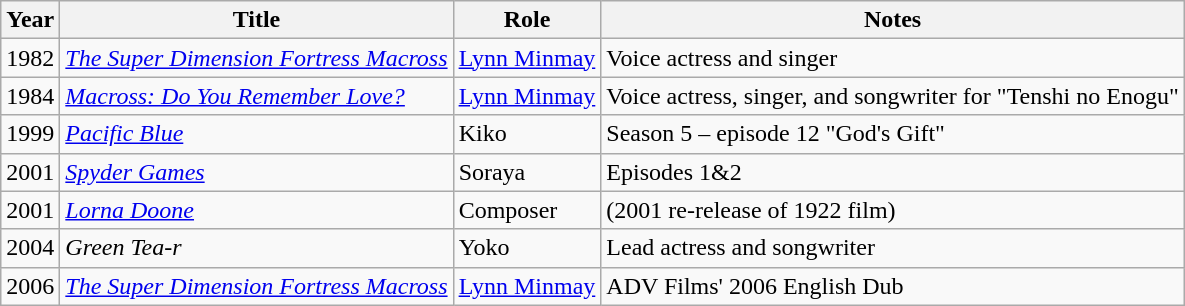<table class="wikitable sortable">
<tr>
<th>Year</th>
<th>Title</th>
<th>Role</th>
<th>Notes</th>
</tr>
<tr>
<td>1982</td>
<td><em><a href='#'>The Super Dimension Fortress Macross</a></em></td>
<td><a href='#'>Lynn Minmay</a></td>
<td>Voice actress and singer</td>
</tr>
<tr>
<td>1984</td>
<td><em><a href='#'>Macross: Do You Remember Love?</a></em></td>
<td><a href='#'>Lynn Minmay</a></td>
<td>Voice actress, singer, and songwriter for "Tenshi no Enogu"</td>
</tr>
<tr>
<td>1999</td>
<td><em><a href='#'>Pacific Blue</a></em></td>
<td>Kiko</td>
<td>Season 5 – episode 12 "God's Gift"</td>
</tr>
<tr>
<td>2001</td>
<td><em><a href='#'>Spyder Games</a></em></td>
<td>Soraya</td>
<td>Episodes 1&2</td>
</tr>
<tr>
<td>2001</td>
<td><em><a href='#'>Lorna Doone</a></em></td>
<td>Composer</td>
<td>(2001 re-release of 1922 film)</td>
</tr>
<tr>
<td>2004</td>
<td><em>Green Tea-r</em></td>
<td>Yoko</td>
<td>Lead actress and songwriter</td>
</tr>
<tr>
<td>2006</td>
<td><em><a href='#'>The Super Dimension Fortress Macross</a></em></td>
<td><a href='#'>Lynn Minmay</a></td>
<td>ADV Films' 2006 English Dub</td>
</tr>
</table>
